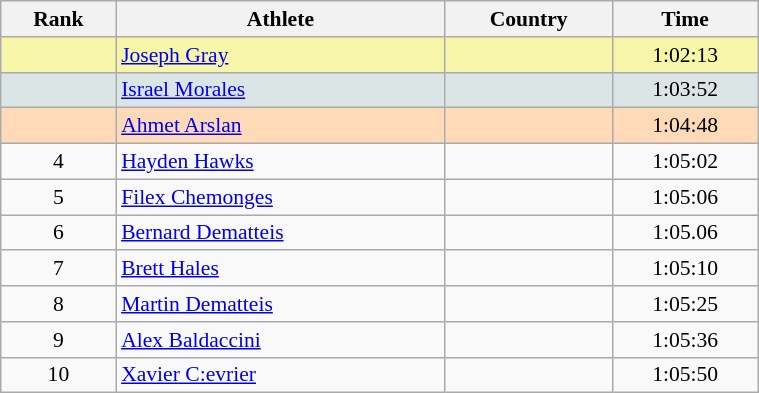<table class="wikitable" width=40% style="font-size:90%; text-align:center;">
<tr>
<th>Rank</th>
<th>Athlete</th>
<th>Country</th>
<th>Time</th>
</tr>
<tr bgcolor="#F7F6A8">
<td></td>
<td align=left><a href='#'>Joseph Gray</a></td>
<td align=left></td>
<td>1:02:13</td>
</tr>
<tr bgcolor="#DCE5E5">
<td></td>
<td align=left><a href='#'>Israel Morales</a></td>
<td align=left></td>
<td>1:03:52</td>
</tr>
<tr bgcolor="#FFDAB9">
<td></td>
<td align=left><a href='#'>Ahmet Arslan</a></td>
<td align=left></td>
<td>1:04:48</td>
</tr>
<tr>
<td>4</td>
<td align=left><a href='#'>Hayden Hawks</a></td>
<td align=left></td>
<td>1:05:02</td>
</tr>
<tr>
<td>5</td>
<td align=left><a href='#'>Filex Chemonges</a></td>
<td align=left></td>
<td>1:05:06</td>
</tr>
<tr>
<td>6</td>
<td align=left><a href='#'>Bernard Dematteis</a></td>
<td align=left></td>
<td>1:05.06</td>
</tr>
<tr>
<td>7</td>
<td align=left><a href='#'>Brett Hales</a></td>
<td align=left></td>
<td>1:05:10</td>
</tr>
<tr>
<td>8</td>
<td align=left><a href='#'>Martin Dematteis</a></td>
<td align=left></td>
<td>1:05:25</td>
</tr>
<tr>
<td>9</td>
<td align=left><a href='#'>Alex Baldaccini</a></td>
<td align=left></td>
<td>1:05:36</td>
</tr>
<tr>
<td>10</td>
<td align=left><a href='#'>Xavier C:evrier</a></td>
<td align=left></td>
<td>1:05:50</td>
</tr>
</table>
